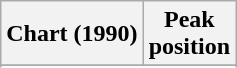<table class="wikitable sortable">
<tr>
<th align="left">Chart (1990)</th>
<th align="center">Peak<br>position</th>
</tr>
<tr>
</tr>
<tr>
</tr>
</table>
